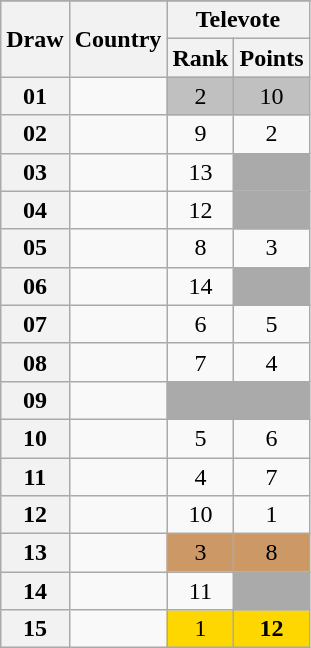<table class="sortable wikitable collapsible plainrowheaders" style="text-align:center;">
<tr>
</tr>
<tr>
<th scope="col" rowspan="2">Draw</th>
<th scope="col" rowspan="2">Country</th>
<th scope="col" colspan="2">Televote</th>
</tr>
<tr>
<th scope="col">Rank</th>
<th scope="col">Points</th>
</tr>
<tr>
<th scope="row" style="text-align:center;">01</th>
<td style="text-align:left;"></td>
<td style="background:silver;">2</td>
<td style="background:silver;">10</td>
</tr>
<tr>
<th scope="row" style="text-align:center;">02</th>
<td style="text-align:left;"></td>
<td>9</td>
<td>2</td>
</tr>
<tr>
<th scope="row" style="text-align:center;">03</th>
<td style="text-align:left;"></td>
<td>13</td>
<td style="background:#AAAAAA;"></td>
</tr>
<tr>
<th scope="row" style="text-align:center;">04</th>
<td style="text-align:left;"></td>
<td>12</td>
<td style="background:#AAAAAA;"></td>
</tr>
<tr>
<th scope="row" style="text-align:center;">05</th>
<td style="text-align:left;"></td>
<td>8</td>
<td>3</td>
</tr>
<tr>
<th scope="row" style="text-align:center;">06</th>
<td style="text-align:left;"></td>
<td>14</td>
<td style="background:#AAAAAA;"></td>
</tr>
<tr>
<th scope="row" style="text-align:center;">07</th>
<td style="text-align:left;"></td>
<td>6</td>
<td>5</td>
</tr>
<tr>
<th scope="row" style="text-align:center;">08</th>
<td style="text-align:left;"></td>
<td>7</td>
<td>4</td>
</tr>
<tr class=sortbottom>
<th scope="row" style="text-align:center;">09</th>
<td style="text-align:left;"></td>
<td style="background:#AAAAAA;"></td>
<td style="background:#AAAAAA;"></td>
</tr>
<tr>
<th scope="row" style="text-align:center;">10</th>
<td style="text-align:left;"></td>
<td>5</td>
<td>6</td>
</tr>
<tr>
<th scope="row" style="text-align:center;">11</th>
<td style="text-align:left;"></td>
<td>4</td>
<td>7</td>
</tr>
<tr>
<th scope="row" style="text-align:center;">12</th>
<td style="text-align:left;"></td>
<td>10</td>
<td>1</td>
</tr>
<tr>
<th scope="row" style="text-align:center;">13</th>
<td style="text-align:left;"></td>
<td style="background:#CC9966;">3</td>
<td style="background:#CC9966;">8</td>
</tr>
<tr>
<th scope="row" style="text-align:center;">14</th>
<td style="text-align:left;"></td>
<td>11</td>
<td style="background:#AAAAAA;"></td>
</tr>
<tr>
<th scope="row" style="text-align:center;">15</th>
<td style="text-align:left;"></td>
<td style="background:gold;">1</td>
<td style="background:gold;"><strong>12</strong></td>
</tr>
</table>
